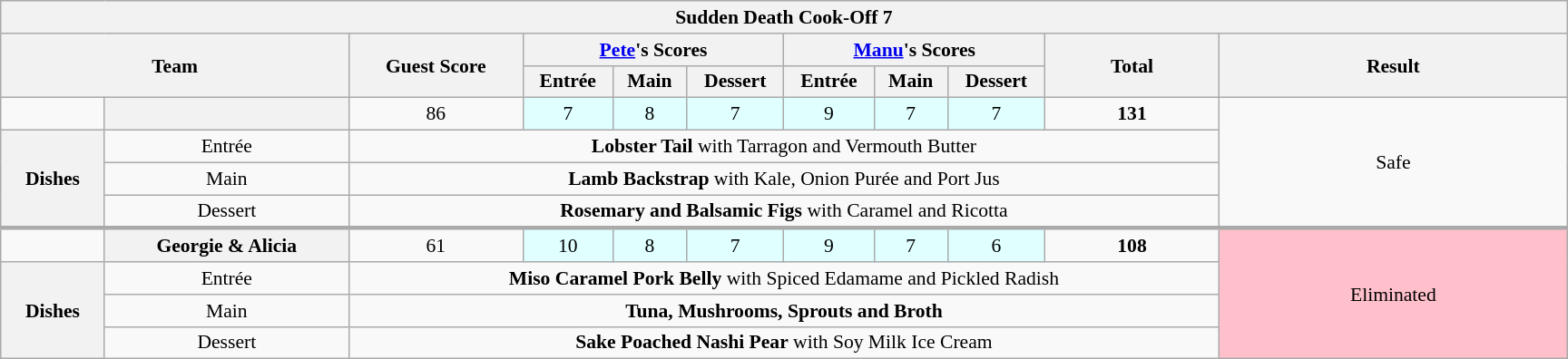<table class="wikitable plainrowheaders" style="text-align:center; font-size:90%; width:80em; margin-left: auto; margin-right: auto; border: none;">
<tr>
<th colspan="18" >Sudden Death Cook-Off 7</th>
</tr>
<tr>
<th rowspan="2" style="width:20%;" colspan="2">Team</th>
<th scope="col" rowspan="2" style="width:10%;">Guest Score<br><small></small></th>
<th scope="col" colspan="3" style="width:15%;"><a href='#'>Pete</a>'s Scores</th>
<th scope="col" colspan="3" style="width:15%;"><a href='#'>Manu</a>'s Scores</th>
<th scope="col" rowspan="2" style="width:10%;">Total<br><small></small></th>
<th scope="col" rowspan="2" style="width:20%;">Result</th>
</tr>
<tr>
<th scope="col">Entrée</th>
<th scope="col">Main</th>
<th scope="col">Dessert</th>
<th scope="col">Entrée</th>
<th scope="col">Main</th>
<th scope="col">Dessert</th>
</tr>
<tr>
<td></td>
<th style="text-align:centre"></th>
<td>86</td>
<td bgcolor="#e0ffff">7</td>
<td bgcolor="#e0ffff">8</td>
<td bgcolor="#e0ffff">7</td>
<td bgcolor="#e0ffff">9</td>
<td bgcolor="#e0ffff">7</td>
<td bgcolor="#e0ffff">7</td>
<td><strong>131</strong></td>
<td rowspan="4" style="background:">Safe</td>
</tr>
<tr>
<th rowspan="3">Dishes</th>
<td>Entrée</td>
<td colspan="8"><strong>Lobster Tail</strong> with Tarragon and Vermouth Butter</td>
</tr>
<tr>
<td>Main</td>
<td colspan="8"><strong>Lamb Backstrap</strong> with Kale, Onion Purée and Port Jus</td>
</tr>
<tr>
<td>Dessert</td>
<td colspan="8"><strong>Rosemary and Balsamic Figs</strong> with Caramel and Ricotta</td>
</tr>
<tr style="border-top:3px solid #aaa;">
<td></td>
<th style="text-align:centre">Georgie & Alicia</th>
<td>61</td>
<td bgcolor="#e0ffff">10</td>
<td bgcolor="#e0ffff">8</td>
<td bgcolor="#e0ffff">7</td>
<td bgcolor="#e0ffff">9</td>
<td bgcolor="#e0ffff">7</td>
<td bgcolor="#e0ffff">6</td>
<td><strong>108</strong></td>
<td rowspan="4" style="background:pink">Eliminated</td>
</tr>
<tr>
<th rowspan="3">Dishes</th>
<td>Entrée</td>
<td colspan="8"><strong>Miso Caramel Pork Belly</strong> with Spiced Edamame and Pickled Radish</td>
</tr>
<tr>
<td>Main</td>
<td colspan="8"><strong>Tuna, Mushrooms, Sprouts and Broth</strong></td>
</tr>
<tr>
<td>Dessert</td>
<td colspan="8"><strong>Sake Poached Nashi Pear</strong> with Soy Milk Ice Cream</td>
</tr>
</table>
